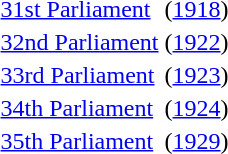<table id=toc style="float:right">
<tr>
<td><a href='#'>31st Parliament</a></td>
<td>(<a href='#'>1918</a>)</td>
</tr>
<tr>
<td><a href='#'>32nd Parliament</a></td>
<td>(<a href='#'>1922</a>)</td>
</tr>
<tr>
<td><a href='#'>33rd Parliament</a></td>
<td>(<a href='#'>1923</a>)</td>
</tr>
<tr>
<td><a href='#'>34th Parliament</a></td>
<td>(<a href='#'>1924</a>)</td>
</tr>
<tr>
<td><a href='#'>35th Parliament</a></td>
<td>(<a href='#'>1929</a>)</td>
</tr>
</table>
